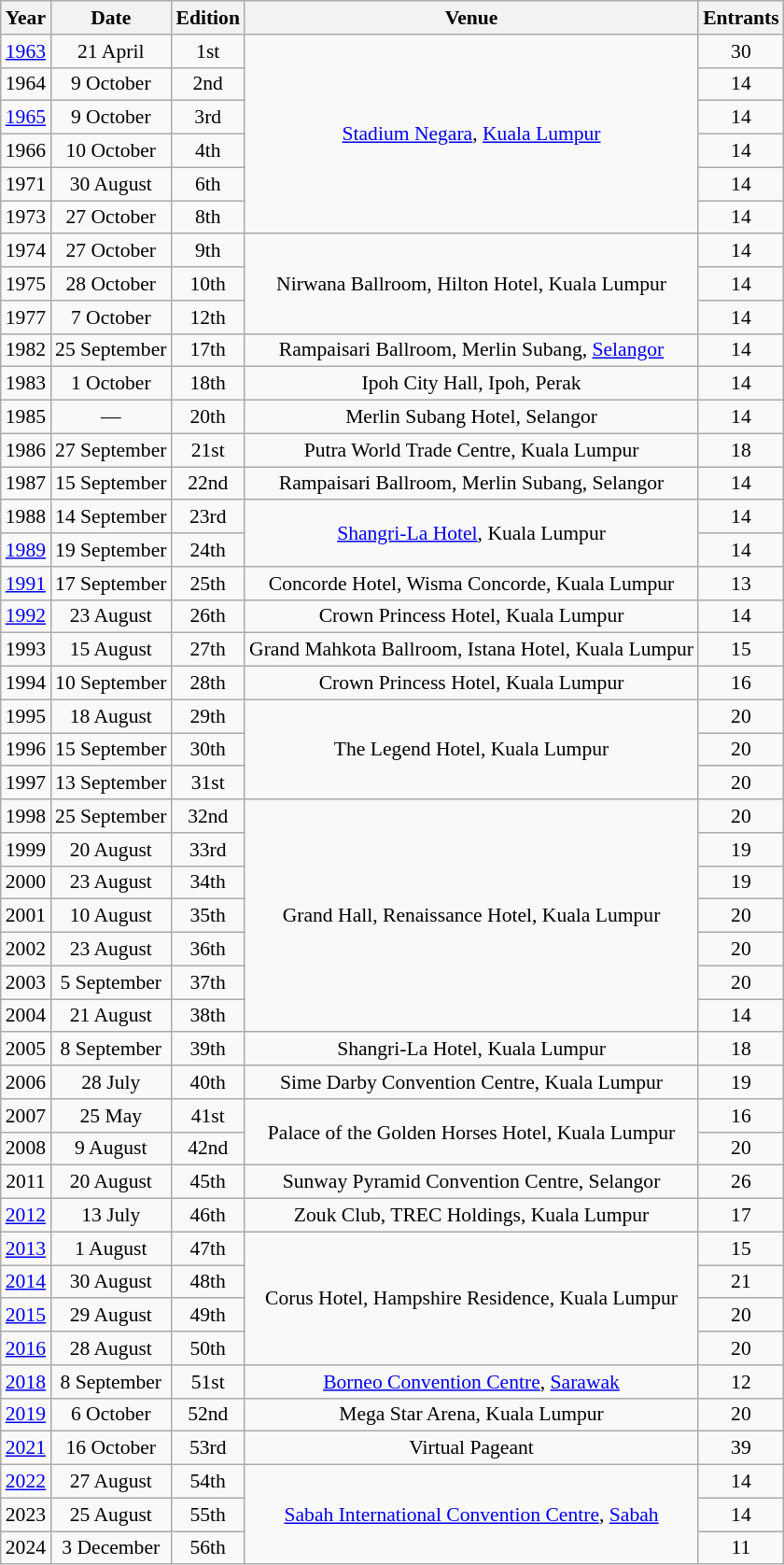<table class="wikitable sortable" style="font-size: 90%; text-align:center">
<tr>
<th>Year</th>
<th>Date</th>
<th>Edition</th>
<th>Venue</th>
<th>Entrants</th>
</tr>
<tr>
<td><a href='#'>1963</a></td>
<td>21 April</td>
<td>1st</td>
<td rowspan="6"><a href='#'>Stadium Negara</a>, <a href='#'>Kuala Lumpur</a></td>
<td>30</td>
</tr>
<tr>
<td>1964</td>
<td>9 October</td>
<td>2nd</td>
<td>14</td>
</tr>
<tr>
<td><a href='#'>1965</a></td>
<td>9 October</td>
<td>3rd</td>
<td>14</td>
</tr>
<tr>
<td>1966</td>
<td>10 October</td>
<td>4th</td>
<td>14</td>
</tr>
<tr>
<td>1971</td>
<td>30 August</td>
<td>6th</td>
<td>14</td>
</tr>
<tr>
<td>1973</td>
<td>27 October</td>
<td>8th</td>
<td>14</td>
</tr>
<tr>
<td>1974</td>
<td>27 October</td>
<td>9th</td>
<td rowspan="3">Nirwana Ballroom, Hilton Hotel, Kuala Lumpur</td>
<td>14</td>
</tr>
<tr>
<td>1975</td>
<td>28 October</td>
<td>10th</td>
<td>14</td>
</tr>
<tr>
<td>1977</td>
<td>7 October</td>
<td>12th</td>
<td>14</td>
</tr>
<tr>
<td>1982</td>
<td>25 September</td>
<td>17th</td>
<td>Rampaisari Ballroom, Merlin Subang, <a href='#'>Selangor</a></td>
<td>14</td>
</tr>
<tr>
<td>1983</td>
<td>1 October</td>
<td>18th</td>
<td>Ipoh City Hall, Ipoh, Perak</td>
<td>14</td>
</tr>
<tr>
<td>1985</td>
<td>—</td>
<td>20th</td>
<td>Merlin Subang Hotel, Selangor</td>
<td>14</td>
</tr>
<tr>
<td>1986</td>
<td>27 September</td>
<td>21st</td>
<td>Putra World Trade Centre, Kuala Lumpur</td>
<td>18</td>
</tr>
<tr>
<td>1987</td>
<td>15 September</td>
<td>22nd</td>
<td>Rampaisari Ballroom, Merlin Subang, Selangor</td>
<td>14</td>
</tr>
<tr>
<td>1988</td>
<td>14 September</td>
<td>23rd</td>
<td rowspan="2"><a href='#'>Shangri-La Hotel</a>, Kuala Lumpur</td>
<td>14</td>
</tr>
<tr>
<td><a href='#'>1989</a></td>
<td>19 September</td>
<td>24th</td>
<td>14</td>
</tr>
<tr>
<td><a href='#'>1991</a></td>
<td>17 September</td>
<td>25th</td>
<td>Concorde Hotel, Wisma Concorde, Kuala Lumpur</td>
<td>13</td>
</tr>
<tr>
<td><a href='#'>1992</a></td>
<td>23 August</td>
<td>26th</td>
<td>Crown Princess Hotel, Kuala Lumpur</td>
<td>14</td>
</tr>
<tr>
<td>1993</td>
<td>15 August</td>
<td>27th</td>
<td>Grand Mahkota Ballroom, Istana Hotel, Kuala Lumpur</td>
<td>15</td>
</tr>
<tr>
<td>1994</td>
<td>10 September</td>
<td>28th</td>
<td>Crown Princess Hotel, Kuala Lumpur</td>
<td>16</td>
</tr>
<tr>
<td>1995</td>
<td>18 August</td>
<td>29th</td>
<td rowspan="3">The Legend Hotel, Kuala Lumpur</td>
<td>20</td>
</tr>
<tr>
<td>1996</td>
<td>15 September</td>
<td>30th</td>
<td>20</td>
</tr>
<tr>
<td>1997</td>
<td>13 September</td>
<td>31st</td>
<td>20</td>
</tr>
<tr>
<td>1998</td>
<td>25 September</td>
<td>32nd</td>
<td rowspan="7">Grand Hall, Renaissance Hotel, Kuala Lumpur</td>
<td>20</td>
</tr>
<tr>
<td>1999</td>
<td>20 August</td>
<td>33rd</td>
<td>19</td>
</tr>
<tr>
<td>2000</td>
<td>23 August</td>
<td>34th</td>
<td>19</td>
</tr>
<tr>
<td>2001</td>
<td>10 August</td>
<td>35th</td>
<td>20</td>
</tr>
<tr>
<td>2002</td>
<td>23 August</td>
<td>36th</td>
<td>20</td>
</tr>
<tr>
<td>2003</td>
<td>5 September</td>
<td>37th</td>
<td>20</td>
</tr>
<tr>
<td>2004</td>
<td>21 August</td>
<td>38th</td>
<td>14</td>
</tr>
<tr>
<td>2005</td>
<td>8 September</td>
<td>39th</td>
<td>Shangri-La Hotel, Kuala Lumpur</td>
<td>18</td>
</tr>
<tr>
<td>2006</td>
<td>28 July</td>
<td>40th</td>
<td>Sime Darby Convention Centre, Kuala Lumpur</td>
<td>19</td>
</tr>
<tr>
<td>2007</td>
<td>25 May</td>
<td>41st</td>
<td rowspan="2">Palace of the Golden Horses Hotel, Kuala Lumpur</td>
<td>16</td>
</tr>
<tr>
<td>2008</td>
<td>9 August</td>
<td>42nd</td>
<td>20</td>
</tr>
<tr>
<td>2011</td>
<td>20 August</td>
<td>45th</td>
<td>Sunway Pyramid Convention Centre, Selangor</td>
<td>26</td>
</tr>
<tr>
<td><a href='#'>2012</a></td>
<td>13 July</td>
<td>46th</td>
<td>Zouk Club, TREC Holdings, Kuala Lumpur</td>
<td>17</td>
</tr>
<tr>
<td><a href='#'>2013</a></td>
<td>1 August</td>
<td>47th</td>
<td rowspan="4">Corus Hotel, Hampshire Residence, Kuala Lumpur</td>
<td>15</td>
</tr>
<tr>
<td><a href='#'>2014</a></td>
<td>30 August</td>
<td>48th</td>
<td>21</td>
</tr>
<tr>
<td><a href='#'>2015</a></td>
<td>29 August</td>
<td>49th</td>
<td>20</td>
</tr>
<tr>
<td><a href='#'>2016</a></td>
<td>28 August</td>
<td>50th</td>
<td>20</td>
</tr>
<tr>
<td><a href='#'>2018</a></td>
<td>8 September</td>
<td>51st</td>
<td><a href='#'>Borneo Convention Centre</a>, <a href='#'>Sarawak</a></td>
<td>12</td>
</tr>
<tr>
<td><a href='#'>2019</a></td>
<td>6 October</td>
<td>52nd</td>
<td>Mega Star Arena, Kuala Lumpur</td>
<td>20</td>
</tr>
<tr>
<td><a href='#'>2021</a></td>
<td>16 October</td>
<td>53rd</td>
<td>Virtual Pageant</td>
<td>39</td>
</tr>
<tr>
<td><a href='#'>2022</a></td>
<td>27 August</td>
<td>54th</td>
<td rowspan="3"><a href='#'>Sabah International Convention Centre</a>, <a href='#'>Sabah</a></td>
<td>14</td>
</tr>
<tr>
<td>2023</td>
<td>25 August</td>
<td>55th</td>
<td>14</td>
</tr>
<tr>
<td>2024</td>
<td>3 December</td>
<td>56th</td>
<td>11</td>
</tr>
</table>
